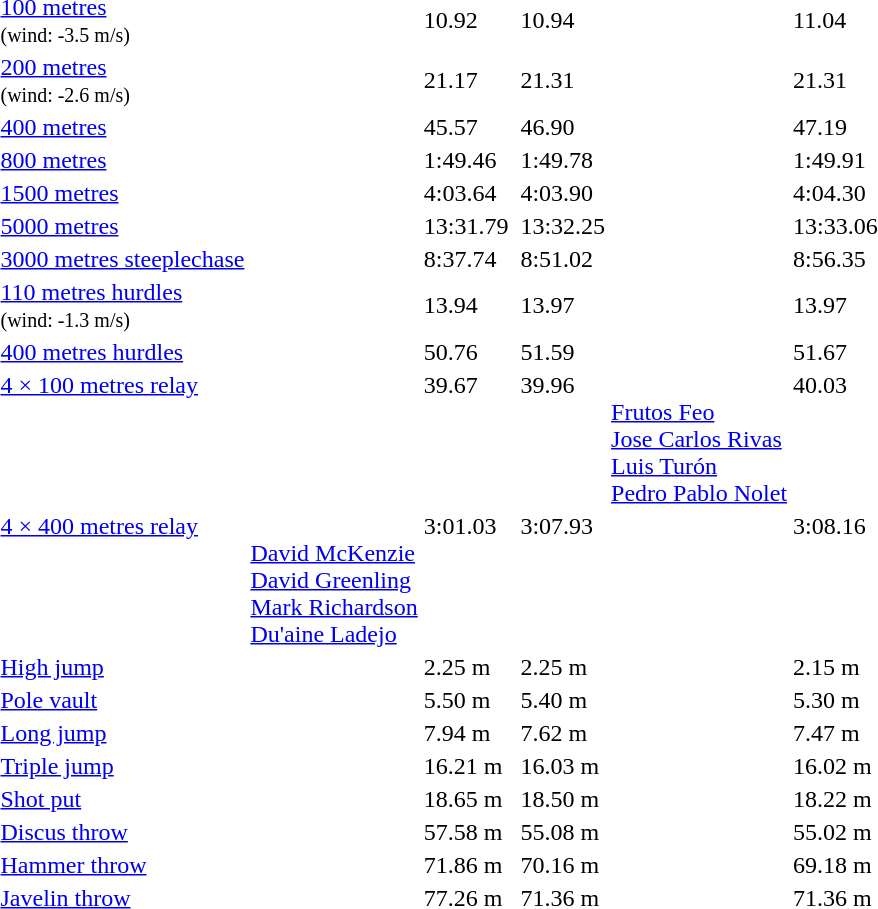<table>
<tr>
<td><a href='#'>100 metres</a><br><small>(wind: -3.5 m/s)</small></td>
<td></td>
<td>10.92</td>
<td></td>
<td>10.94</td>
<td></td>
<td>11.04</td>
</tr>
<tr>
<td><a href='#'>200 metres</a><br><small>(wind: -2.6 m/s)</small></td>
<td></td>
<td>21.17</td>
<td></td>
<td>21.31</td>
<td></td>
<td>21.31</td>
</tr>
<tr>
<td><a href='#'>400 metres</a></td>
<td></td>
<td>45.57</td>
<td></td>
<td>46.90</td>
<td></td>
<td>47.19</td>
</tr>
<tr>
<td><a href='#'>800 metres</a></td>
<td></td>
<td>1:49.46</td>
<td></td>
<td>1:49.78</td>
<td></td>
<td>1:49.91</td>
</tr>
<tr>
<td><a href='#'>1500 metres</a></td>
<td></td>
<td>4:03.64</td>
<td></td>
<td>4:03.90</td>
<td></td>
<td>4:04.30</td>
</tr>
<tr>
<td><a href='#'>5000 metres</a></td>
<td></td>
<td>13:31.79</td>
<td></td>
<td>13:32.25</td>
<td></td>
<td>13:33.06</td>
</tr>
<tr>
<td><a href='#'>3000 metres steeplechase</a></td>
<td></td>
<td>8:37.74</td>
<td></td>
<td>8:51.02</td>
<td></td>
<td>8:56.35</td>
</tr>
<tr>
<td><a href='#'>110 metres hurdles</a><br><small>(wind: -1.3 m/s)</small></td>
<td></td>
<td>13.94</td>
<td></td>
<td>13.97</td>
<td></td>
<td>13.97</td>
</tr>
<tr>
<td><a href='#'>400 metres hurdles</a></td>
<td></td>
<td>50.76</td>
<td></td>
<td>51.59</td>
<td></td>
<td>51.67</td>
</tr>
<tr valign=top>
<td><a href='#'>4 × 100 metres relay</a></td>
<td></td>
<td>39.67</td>
<td></td>
<td>39.96</td>
<td><br><a href='#'>Frutos Feo</a><br><a href='#'>Jose Carlos Rivas</a><br><a href='#'>Luis Turón</a><br><a href='#'>Pedro Pablo Nolet</a></td>
<td>40.03</td>
</tr>
<tr valign=top>
<td><a href='#'>4 × 400 metres relay</a></td>
<td><br><a href='#'>David McKenzie</a><br><a href='#'>David Greenling</a><br><a href='#'>Mark Richardson</a><br><a href='#'>Du'aine Ladejo</a></td>
<td>3:01.03</td>
<td></td>
<td>3:07.93</td>
<td></td>
<td>3:08.16</td>
</tr>
<tr>
<td><a href='#'>High jump</a></td>
<td></td>
<td>2.25 m</td>
<td></td>
<td>2.25 m</td>
<td></td>
<td>2.15 m</td>
</tr>
<tr>
<td><a href='#'>Pole vault</a></td>
<td></td>
<td>5.50 m</td>
<td></td>
<td>5.40 m</td>
<td></td>
<td>5.30 m</td>
</tr>
<tr>
<td><a href='#'>Long jump</a></td>
<td></td>
<td>7.94 m</td>
<td></td>
<td>7.62 m</td>
<td></td>
<td>7.47 m</td>
</tr>
<tr>
<td><a href='#'>Triple jump</a></td>
<td></td>
<td>16.21 m</td>
<td></td>
<td>16.03 m</td>
<td></td>
<td>16.02 m</td>
</tr>
<tr>
<td><a href='#'>Shot put</a></td>
<td></td>
<td>18.65 m</td>
<td></td>
<td>18.50 m</td>
<td></td>
<td>18.22 m</td>
</tr>
<tr>
<td><a href='#'>Discus throw</a></td>
<td></td>
<td>57.58 m</td>
<td></td>
<td>55.08 m</td>
<td></td>
<td>55.02 m</td>
</tr>
<tr>
<td><a href='#'>Hammer throw</a></td>
<td></td>
<td>71.86 m</td>
<td></td>
<td>70.16 m</td>
<td></td>
<td>69.18 m</td>
</tr>
<tr>
<td><a href='#'>Javelin throw</a></td>
<td></td>
<td>77.26 m</td>
<td></td>
<td>71.36 m</td>
<td></td>
<td>71.36 m</td>
</tr>
</table>
